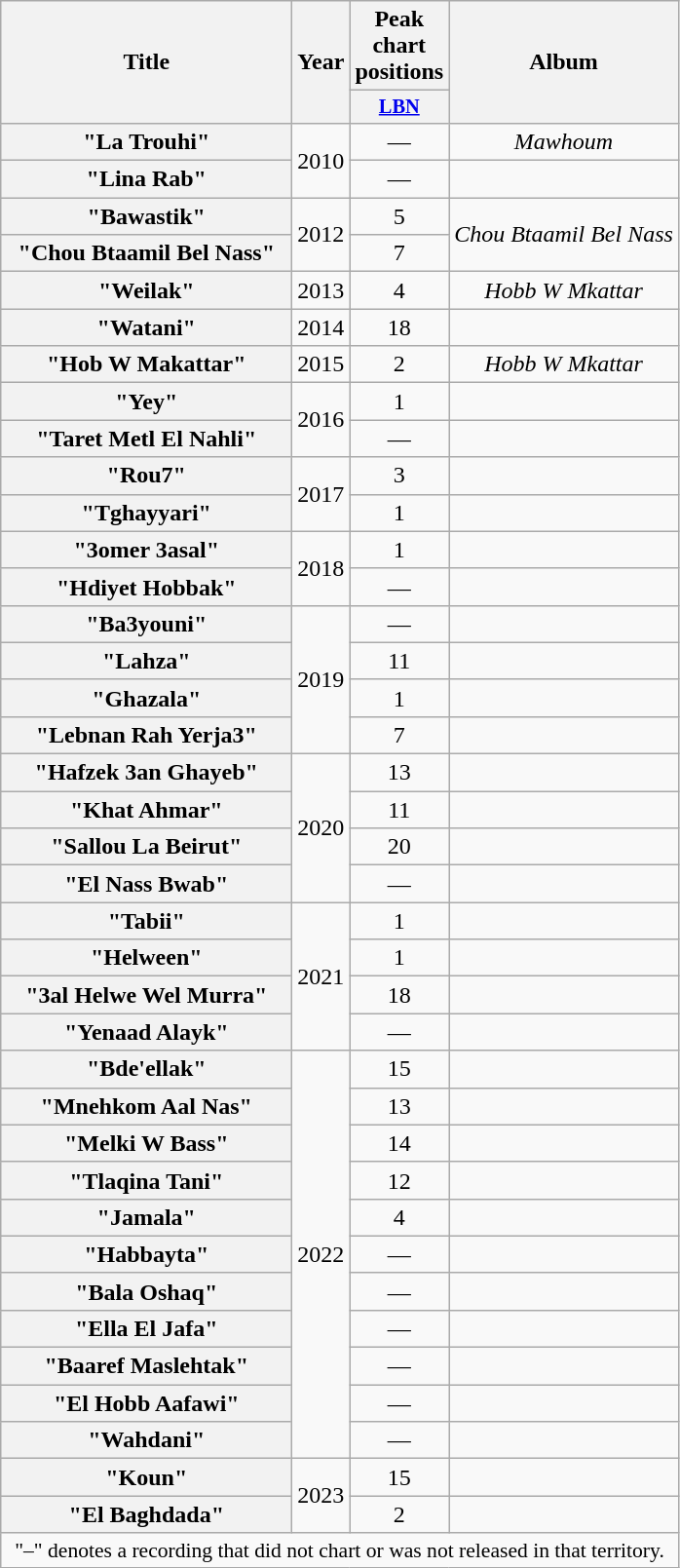<table class="wikitable plainrowheaders" style="text-align:center;">
<tr>
<th scope="col" rowspan="2" style="width:12em;">Title</th>
<th scope="col" rowspan="2" style="width:1em;">Year</th>
<th scope="col">Peak chart positions</th>
<th scope="col" rowspan="2">Album</th>
</tr>
<tr>
<th scope="col" style="width:3em;font-size:85%;"><a href='#'>LBN</a><br></th>
</tr>
<tr>
<th scope="row">"La Trouhi"</th>
<td rowspan="2">2010</td>
<td>—</td>
<td><em>Mawhoum</em></td>
</tr>
<tr>
<th scope="row">"Lina Rab"</th>
<td>—</td>
<td></td>
</tr>
<tr>
<th scope="row">"Bawastik"</th>
<td rowspan="2">2012</td>
<td>5</td>
<td rowspan="2"><em>Chou Btaamil Bel Nass</em></td>
</tr>
<tr>
<th scope="row">"Chou Btaamil Bel Nass"</th>
<td>7</td>
</tr>
<tr>
<th scope="row">"Weilak"</th>
<td>2013</td>
<td>4</td>
<td><em>Hobb W Mkattar</em></td>
</tr>
<tr>
<th scope="row">"Watani"</th>
<td>2014</td>
<td>18</td>
<td></td>
</tr>
<tr>
<th scope="row">"Hob W Makattar"</th>
<td>2015</td>
<td>2</td>
<td><em>Hobb W Mkattar</em></td>
</tr>
<tr>
<th scope="row">"Yey"</th>
<td rowspan="2">2016</td>
<td>1</td>
<td></td>
</tr>
<tr>
<th scope="row">"Taret Metl El Nahli"</th>
<td>—</td>
<td></td>
</tr>
<tr>
<th scope="row">"Rou7"</th>
<td rowspan="2">2017</td>
<td>3</td>
<td></td>
</tr>
<tr>
<th scope="row">"Tghayyari"</th>
<td>1</td>
<td></td>
</tr>
<tr>
<th scope="row">"3omer 3asal"</th>
<td rowspan="2">2018</td>
<td>1</td>
<td></td>
</tr>
<tr>
<th scope="row">"Hdiyet Hobbak"</th>
<td>—</td>
<td></td>
</tr>
<tr>
<th scope="row">"Ba3youni"</th>
<td rowspan="4">2019</td>
<td>—</td>
<td></td>
</tr>
<tr>
<th scope="row">"Lahza"</th>
<td>11</td>
<td></td>
</tr>
<tr>
<th scope="row">"Ghazala"<br></th>
<td>1</td>
<td></td>
</tr>
<tr>
<th scope="row">"Lebnan Rah Yerja3"</th>
<td>7</td>
<td></td>
</tr>
<tr>
<th scope="row">"Hafzek 3an Ghayeb"</th>
<td rowspan="4">2020</td>
<td>13</td>
<td></td>
</tr>
<tr>
<th scope="row">"Khat Ahmar"</th>
<td>11</td>
<td></td>
</tr>
<tr>
<th scope="row">"Sallou La Beirut"</th>
<td>20</td>
<td></td>
</tr>
<tr>
<th scope="row">"El Nass Bwab"</th>
<td>—</td>
<td></td>
</tr>
<tr>
<th scope="row">"Tabii"</th>
<td rowspan="4">2021</td>
<td>1</td>
<td></td>
</tr>
<tr>
<th scope="row">"Helween"<br></th>
<td>1</td>
<td></td>
</tr>
<tr>
<th scope="row">"3al Helwe Wel Murra"</th>
<td>18</td>
<td></td>
</tr>
<tr>
<th scope="row">"Yenaad Alayk"</th>
<td>—</td>
<td></td>
</tr>
<tr>
<th scope="row">"Bde'ellak"</th>
<td rowspan="11">2022</td>
<td>15</td>
<td></td>
</tr>
<tr>
<th scope="row">"Mnehkom Aal Nas"</th>
<td>13</td>
<td></td>
</tr>
<tr>
<th scope="row">"Melki W Bass"</th>
<td>14</td>
<td></td>
</tr>
<tr>
<th scope="row">"Tlaqina Tani"</th>
<td>12</td>
<td></td>
</tr>
<tr>
<th scope="row">"Jamala"</th>
<td>4</td>
<td></td>
</tr>
<tr>
<th scope="row">"Habbayta"</th>
<td>—</td>
<td></td>
</tr>
<tr>
<th scope="row">"Bala Oshaq"</th>
<td>—</td>
<td></td>
</tr>
<tr>
<th scope="row">"Ella El Jafa"</th>
<td>—</td>
<td></td>
</tr>
<tr>
<th scope="row">"Baaref Maslehtak"</th>
<td>—</td>
<td></td>
</tr>
<tr>
<th scope="row">"El Hobb Aafawi"</th>
<td>—</td>
<td></td>
</tr>
<tr>
<th scope="row">"Wahdani"</th>
<td>—</td>
<td></td>
</tr>
<tr>
<th scope="row">"Koun"</th>
<td rowspan="2">2023</td>
<td>15</td>
<td></td>
</tr>
<tr>
<th scope="row">"El Baghdada"</th>
<td>2</td>
<td></td>
</tr>
<tr>
<td colspan="7" style="font-size:90%">"–" denotes a recording that did not chart or was not released in that territory.</td>
</tr>
</table>
